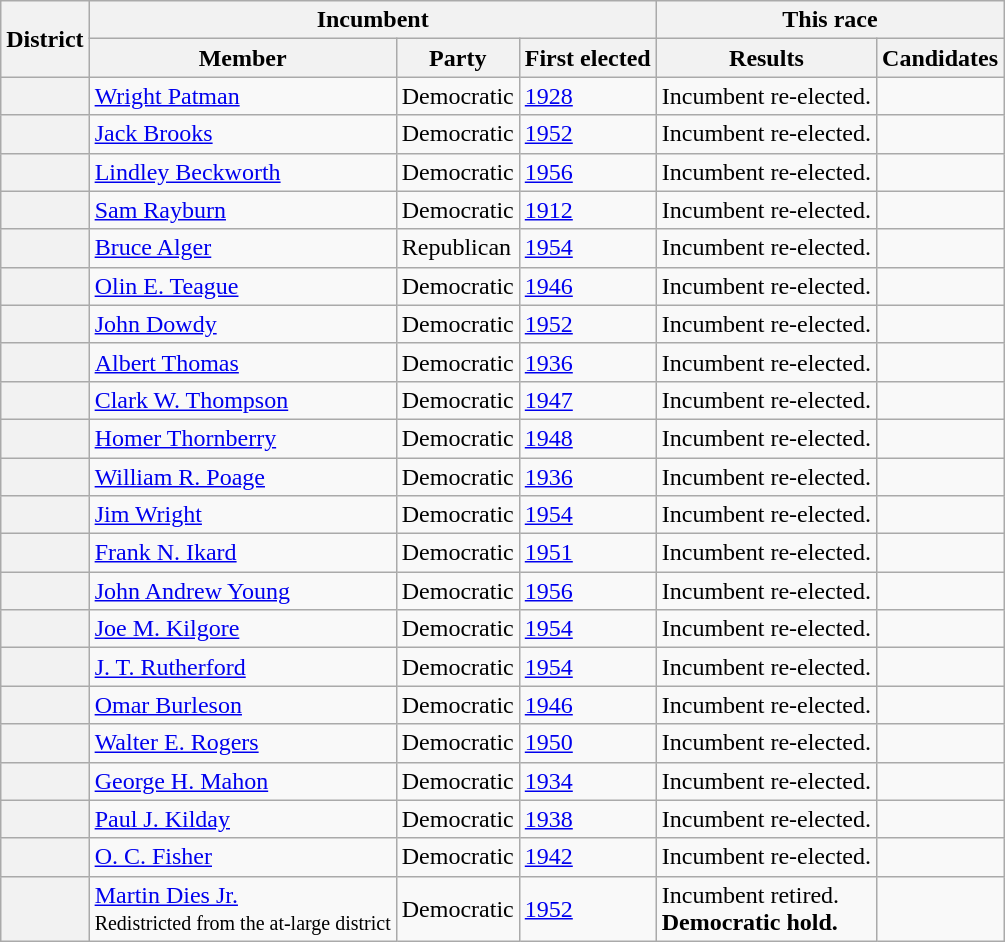<table class=wikitable>
<tr>
<th rowspan=2>District</th>
<th colspan=3>Incumbent</th>
<th colspan=2>This race</th>
</tr>
<tr>
<th>Member</th>
<th>Party</th>
<th>First elected</th>
<th>Results</th>
<th>Candidates</th>
</tr>
<tr>
<th></th>
<td><a href='#'>Wright Patman</a></td>
<td>Democratic</td>
<td><a href='#'>1928</a></td>
<td>Incumbent re-elected.</td>
<td nowrap></td>
</tr>
<tr>
<th></th>
<td><a href='#'>Jack Brooks</a></td>
<td>Democratic</td>
<td><a href='#'>1952</a></td>
<td>Incumbent re-elected.</td>
<td nowrap></td>
</tr>
<tr>
<th></th>
<td><a href='#'>Lindley Beckworth</a></td>
<td>Democratic</td>
<td><a href='#'>1956</a></td>
<td>Incumbent re-elected.</td>
<td nowrap></td>
</tr>
<tr>
<th></th>
<td><a href='#'>Sam Rayburn</a></td>
<td>Democratic</td>
<td><a href='#'>1912</a></td>
<td>Incumbent re-elected.</td>
<td nowrap></td>
</tr>
<tr>
<th></th>
<td><a href='#'>Bruce Alger</a></td>
<td>Republican</td>
<td><a href='#'>1954</a></td>
<td>Incumbent re-elected.</td>
<td nowrap></td>
</tr>
<tr>
<th></th>
<td><a href='#'>Olin E. Teague</a></td>
<td>Democratic</td>
<td><a href='#'>1946</a></td>
<td>Incumbent re-elected.</td>
<td nowrap></td>
</tr>
<tr>
<th></th>
<td><a href='#'>John Dowdy</a></td>
<td>Democratic</td>
<td><a href='#'>1952</a></td>
<td>Incumbent re-elected.</td>
<td nowrap></td>
</tr>
<tr>
<th></th>
<td><a href='#'>Albert Thomas</a></td>
<td>Democratic</td>
<td><a href='#'>1936</a></td>
<td>Incumbent re-elected.</td>
<td nowrap></td>
</tr>
<tr>
<th></th>
<td><a href='#'>Clark W. Thompson</a></td>
<td>Democratic</td>
<td><a href='#'>1947 </a></td>
<td>Incumbent re-elected.</td>
<td nowrap></td>
</tr>
<tr>
<th></th>
<td><a href='#'>Homer Thornberry</a></td>
<td>Democratic</td>
<td><a href='#'>1948</a></td>
<td>Incumbent re-elected.</td>
<td nowrap></td>
</tr>
<tr>
<th></th>
<td><a href='#'>William R. Poage</a></td>
<td>Democratic</td>
<td><a href='#'>1936</a></td>
<td>Incumbent re-elected.</td>
<td nowrap></td>
</tr>
<tr>
<th></th>
<td><a href='#'>Jim Wright</a></td>
<td>Democratic</td>
<td><a href='#'>1954</a></td>
<td>Incumbent re-elected.</td>
<td nowrap></td>
</tr>
<tr>
<th></th>
<td><a href='#'>Frank N. Ikard</a></td>
<td>Democratic</td>
<td><a href='#'>1951 </a></td>
<td>Incumbent re-elected.</td>
<td nowrap></td>
</tr>
<tr>
<th></th>
<td><a href='#'>John Andrew Young</a></td>
<td>Democratic</td>
<td><a href='#'>1956</a></td>
<td>Incumbent re-elected.</td>
<td nowrap></td>
</tr>
<tr>
<th></th>
<td><a href='#'>Joe M. Kilgore</a></td>
<td>Democratic</td>
<td><a href='#'>1954</a></td>
<td>Incumbent re-elected.</td>
<td nowrap></td>
</tr>
<tr>
<th></th>
<td><a href='#'>J. T. Rutherford</a></td>
<td>Democratic</td>
<td><a href='#'>1954</a></td>
<td>Incumbent re-elected.</td>
<td nowrap></td>
</tr>
<tr>
<th></th>
<td><a href='#'>Omar Burleson</a></td>
<td>Democratic</td>
<td><a href='#'>1946</a></td>
<td>Incumbent re-elected.</td>
<td nowrap></td>
</tr>
<tr>
<th></th>
<td><a href='#'>Walter E. Rogers</a></td>
<td>Democratic</td>
<td><a href='#'>1950</a></td>
<td>Incumbent re-elected.</td>
<td nowrap></td>
</tr>
<tr>
<th></th>
<td><a href='#'>George H. Mahon</a></td>
<td>Democratic</td>
<td><a href='#'>1934</a></td>
<td>Incumbent re-elected.</td>
<td nowrap></td>
</tr>
<tr>
<th></th>
<td><a href='#'>Paul J. Kilday</a></td>
<td>Democratic</td>
<td><a href='#'>1938</a></td>
<td>Incumbent re-elected.</td>
<td nowrap></td>
</tr>
<tr>
<th></th>
<td><a href='#'>O. C. Fisher</a></td>
<td>Democratic</td>
<td><a href='#'>1942</a></td>
<td>Incumbent re-elected.</td>
<td nowrap></td>
</tr>
<tr>
<th></th>
<td><a href='#'>Martin Dies Jr.</a><br><small>Redistricted from the at-large district</small></td>
<td>Democratic</td>
<td><a href='#'>1952</a></td>
<td>Incumbent retired.<br><strong>Democratic hold.</strong></td>
<td nowrap></td>
</tr>
</table>
